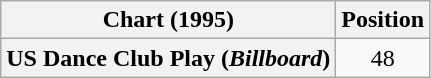<table class="wikitable plainrowheaders" style="text-align:center">
<tr>
<th>Chart (1995)</th>
<th>Position</th>
</tr>
<tr>
<th scope="row">US Dance Club Play (<em>Billboard</em>)</th>
<td>48</td>
</tr>
</table>
